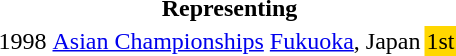<table>
<tr>
<th colspan="5">Representing </th>
</tr>
<tr>
<td>1998</td>
<td><a href='#'>Asian Championships</a></td>
<td><a href='#'>Fukuoka</a>, Japan</td>
<td bgcolor="gold">1st</td>
<td></td>
</tr>
</table>
